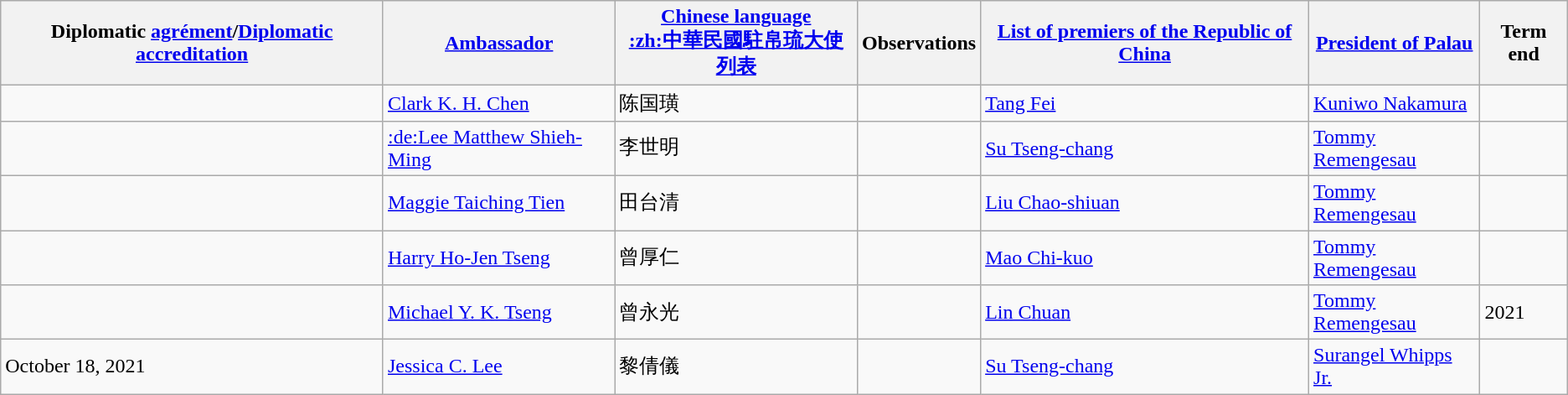<table class="wikitable sortable">
<tr>
<th>Diplomatic <a href='#'>agrément</a>/<a href='#'>Diplomatic accreditation</a></th>
<th><a href='#'>Ambassador</a></th>
<th><a href='#'>Chinese language</a><br><a href='#'>:zh:中華民國駐帛琉大使列表</a></th>
<th>Observations</th>
<th><a href='#'>List of premiers of the Republic of China</a></th>
<th><a href='#'>President of Palau</a></th>
<th>Term end</th>
</tr>
<tr>
<td></td>
<td><a href='#'>Clark K. H. Chen</a></td>
<td>陈国璜</td>
<td></td>
<td><a href='#'>Tang Fei</a></td>
<td><a href='#'>Kuniwo Nakamura</a></td>
<td></td>
</tr>
<tr>
<td></td>
<td><a href='#'>:de:Lee Matthew Shieh-Ming</a></td>
<td>李世明</td>
<td></td>
<td><a href='#'>Su Tseng-chang</a></td>
<td><a href='#'>Tommy Remengesau</a></td>
<td></td>
</tr>
<tr>
<td></td>
<td><a href='#'>Maggie Taiching Tien</a></td>
<td>田台清</td>
<td></td>
<td><a href='#'>Liu Chao-shiuan</a></td>
<td><a href='#'>Tommy Remengesau</a></td>
<td></td>
</tr>
<tr>
<td></td>
<td><a href='#'>Harry Ho-Jen Tseng</a></td>
<td>曾厚仁</td>
<td></td>
<td><a href='#'>Mao Chi-kuo</a></td>
<td><a href='#'>Tommy Remengesau</a></td>
<td></td>
</tr>
<tr>
<td></td>
<td><a href='#'>Michael Y. K. Tseng</a></td>
<td>曾永光</td>
<td></td>
<td><a href='#'>Lin Chuan</a></td>
<td><a href='#'>Tommy Remengesau</a></td>
<td>2021</td>
</tr>
<tr>
<td>October 18, 2021</td>
<td><a href='#'>Jessica C. Lee</a></td>
<td>黎倩儀</td>
<td></td>
<td><a href='#'>Su Tseng-chang</a></td>
<td><a href='#'>Surangel Whipps Jr.</a></td>
<td></td>
</tr>
</table>
